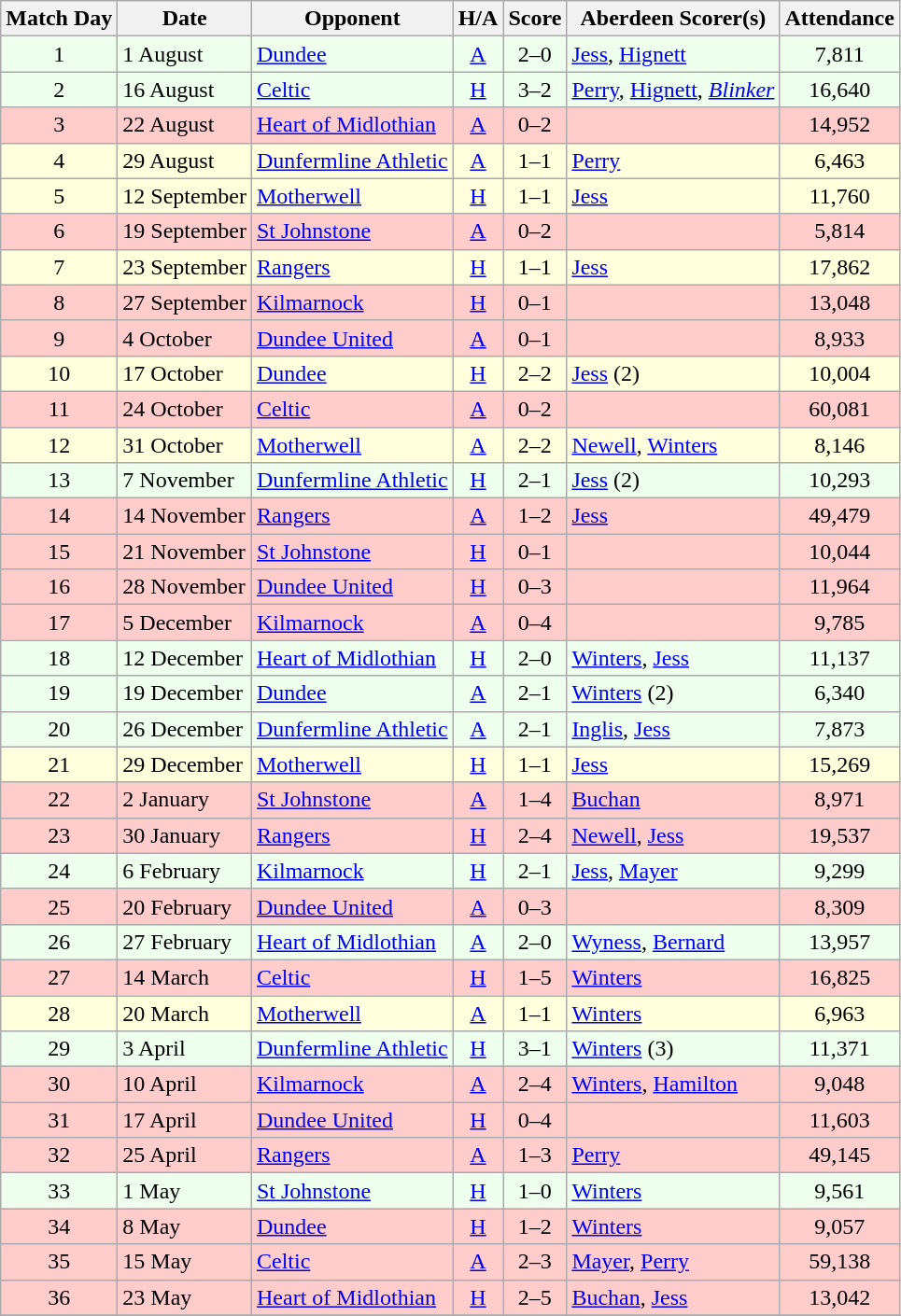<table class="wikitable" style="text-align:center">
<tr>
<th>Match Day</th>
<th>Date</th>
<th>Opponent</th>
<th>H/A</th>
<th>Score</th>
<th>Aberdeen Scorer(s)</th>
<th>Attendance</th>
</tr>
<tr bgcolor=#EEFFEE>
<td>1</td>
<td align=left>1 August</td>
<td align=left><a href='#'>Dundee</a></td>
<td><a href='#'>A</a></td>
<td>2–0</td>
<td align=left><a href='#'>Jess</a>, <a href='#'>Hignett</a></td>
<td>7,811</td>
</tr>
<tr bgcolor=#EEFFEE>
<td>2</td>
<td align=left>16 August</td>
<td align=left><a href='#'>Celtic</a></td>
<td><a href='#'>H</a></td>
<td>3–2</td>
<td align=left><a href='#'>Perry</a>, <a href='#'>Hignett</a>, <em><a href='#'>Blinker</a></em></td>
<td>16,640</td>
</tr>
<tr bgcolor=#FFCCCC>
<td>3</td>
<td align=left>22 August</td>
<td align=left><a href='#'>Heart of Midlothian</a></td>
<td><a href='#'>A</a></td>
<td>0–2</td>
<td align=left></td>
<td>14,952</td>
</tr>
<tr bgcolor=#FFFFDD>
<td>4</td>
<td align=left>29 August</td>
<td align=left><a href='#'>Dunfermline Athletic</a></td>
<td><a href='#'>A</a></td>
<td>1–1</td>
<td align=left><a href='#'>Perry</a></td>
<td>6,463</td>
</tr>
<tr bgcolor=#FFFFDD>
<td>5</td>
<td align=left>12 September</td>
<td align=left><a href='#'>Motherwell</a></td>
<td><a href='#'>H</a></td>
<td>1–1</td>
<td align=left><a href='#'>Jess</a></td>
<td>11,760</td>
</tr>
<tr bgcolor=#FFCCCC>
<td>6</td>
<td align=left>19 September</td>
<td align=left><a href='#'>St Johnstone</a></td>
<td><a href='#'>A</a></td>
<td>0–2</td>
<td align=left></td>
<td>5,814</td>
</tr>
<tr bgcolor=#FFFFDD>
<td>7</td>
<td align=left>23 September</td>
<td align=left><a href='#'>Rangers</a></td>
<td><a href='#'>H</a></td>
<td>1–1</td>
<td align=left><a href='#'>Jess</a></td>
<td>17,862</td>
</tr>
<tr bgcolor=#FFCCCC>
<td>8</td>
<td align=left>27 September</td>
<td align=left><a href='#'>Kilmarnock</a></td>
<td><a href='#'>H</a></td>
<td>0–1</td>
<td align=left></td>
<td>13,048</td>
</tr>
<tr bgcolor=#FFCCCC>
<td>9</td>
<td align=left>4 October</td>
<td align=left><a href='#'>Dundee United</a></td>
<td><a href='#'>A</a></td>
<td>0–1</td>
<td align=left></td>
<td>8,933</td>
</tr>
<tr bgcolor=#FFFFDD>
<td>10</td>
<td align=left>17 October</td>
<td align=left><a href='#'>Dundee</a></td>
<td><a href='#'>H</a></td>
<td>2–2</td>
<td align=left><a href='#'>Jess</a> (2)</td>
<td>10,004</td>
</tr>
<tr bgcolor=#FFCCCC>
<td>11</td>
<td align=left>24 October</td>
<td align=left><a href='#'>Celtic</a></td>
<td><a href='#'>A</a></td>
<td>0–2</td>
<td align=left></td>
<td>60,081</td>
</tr>
<tr bgcolor=#FFFFDD>
<td>12</td>
<td align=left>31 October</td>
<td align=left><a href='#'>Motherwell</a></td>
<td><a href='#'>A</a></td>
<td>2–2</td>
<td align=left><a href='#'>Newell</a>, <a href='#'>Winters</a></td>
<td>8,146</td>
</tr>
<tr bgcolor=#EEFFEE>
<td>13</td>
<td align=left>7 November</td>
<td align=left><a href='#'>Dunfermline Athletic</a></td>
<td><a href='#'>H</a></td>
<td>2–1</td>
<td align=left><a href='#'>Jess</a> (2)</td>
<td>10,293</td>
</tr>
<tr bgcolor=#FFCCCC>
<td>14</td>
<td align=left>14 November</td>
<td align=left><a href='#'>Rangers</a></td>
<td><a href='#'>A</a></td>
<td>1–2</td>
<td align=left><a href='#'>Jess</a></td>
<td>49,479</td>
</tr>
<tr bgcolor=#FFCCCC>
<td>15</td>
<td align=left>21 November</td>
<td align=left><a href='#'>St Johnstone</a></td>
<td><a href='#'>H</a></td>
<td>0–1</td>
<td align=left></td>
<td>10,044</td>
</tr>
<tr bgcolor=#FFCCCC>
<td>16</td>
<td align=left>28 November</td>
<td align=left><a href='#'>Dundee United</a></td>
<td><a href='#'>H</a></td>
<td>0–3</td>
<td align=left></td>
<td>11,964</td>
</tr>
<tr bgcolor=#FFCCCC>
<td>17</td>
<td align=left>5 December</td>
<td align=left><a href='#'>Kilmarnock</a></td>
<td><a href='#'>A</a></td>
<td>0–4</td>
<td align=left></td>
<td>9,785</td>
</tr>
<tr bgcolor=#EEFFEE>
<td>18</td>
<td align=left>12 December</td>
<td align=left><a href='#'>Heart of Midlothian</a></td>
<td><a href='#'>H</a></td>
<td>2–0</td>
<td align=left><a href='#'>Winters</a>, <a href='#'>Jess</a></td>
<td>11,137</td>
</tr>
<tr bgcolor=#EEFFEE>
<td>19</td>
<td align=left>19 December</td>
<td align=left><a href='#'>Dundee</a></td>
<td><a href='#'>A</a></td>
<td>2–1</td>
<td align=left><a href='#'>Winters</a> (2)</td>
<td>6,340</td>
</tr>
<tr bgcolor=#EEFFEE>
<td>20</td>
<td align=left>26 December</td>
<td align=left><a href='#'>Dunfermline Athletic</a></td>
<td><a href='#'>A</a></td>
<td>2–1</td>
<td align=left><a href='#'>Inglis</a>, <a href='#'>Jess</a></td>
<td>7,873</td>
</tr>
<tr bgcolor=#FFFFDD>
<td>21</td>
<td align=left>29 December</td>
<td align=left><a href='#'>Motherwell</a></td>
<td><a href='#'>H</a></td>
<td>1–1</td>
<td align=left><a href='#'>Jess</a></td>
<td>15,269</td>
</tr>
<tr bgcolor=#FFCCCC>
<td>22</td>
<td align=left>2 January</td>
<td align=left><a href='#'>St Johnstone</a></td>
<td><a href='#'>A</a></td>
<td>1–4</td>
<td align=left><a href='#'>Buchan</a></td>
<td>8,971</td>
</tr>
<tr bgcolor=#FFCCCC>
<td>23</td>
<td align=left>30 January</td>
<td align=left><a href='#'>Rangers</a></td>
<td><a href='#'>H</a></td>
<td>2–4</td>
<td align=left><a href='#'>Newell</a>, <a href='#'>Jess</a></td>
<td>19,537</td>
</tr>
<tr bgcolor=#EEFFEE>
<td>24</td>
<td align=left>6 February</td>
<td align=left><a href='#'>Kilmarnock</a></td>
<td><a href='#'>H</a></td>
<td>2–1</td>
<td align=left><a href='#'>Jess</a>, <a href='#'>Mayer</a></td>
<td>9,299</td>
</tr>
<tr bgcolor=#FFCCCC>
<td>25</td>
<td align=left>20 February</td>
<td align=left><a href='#'>Dundee United</a></td>
<td><a href='#'>A</a></td>
<td>0–3</td>
<td align=left></td>
<td>8,309</td>
</tr>
<tr bgcolor=#EEFFEE>
<td>26</td>
<td align=left>27 February</td>
<td align=left><a href='#'>Heart of Midlothian</a></td>
<td><a href='#'>A</a></td>
<td>2–0</td>
<td align=left><a href='#'>Wyness</a>, <a href='#'>Bernard</a></td>
<td>13,957</td>
</tr>
<tr bgcolor=#FFCCCC>
<td>27</td>
<td align=left>14 March</td>
<td align=left><a href='#'>Celtic</a></td>
<td><a href='#'>H</a></td>
<td>1–5</td>
<td align=left><a href='#'>Winters</a></td>
<td>16,825</td>
</tr>
<tr bgcolor=#FFFFDD>
<td>28</td>
<td align=left>20 March</td>
<td align=left><a href='#'>Motherwell</a></td>
<td><a href='#'>A</a></td>
<td>1–1</td>
<td align=left><a href='#'>Winters</a></td>
<td>6,963</td>
</tr>
<tr bgcolor=#EEFFEE>
<td>29</td>
<td align=left>3 April</td>
<td align=left><a href='#'>Dunfermline Athletic</a></td>
<td><a href='#'>H</a></td>
<td>3–1</td>
<td align=left><a href='#'>Winters</a> (3)</td>
<td>11,371</td>
</tr>
<tr bgcolor=#FFCCCC>
<td>30</td>
<td align=left>10 April</td>
<td align=left><a href='#'>Kilmarnock</a></td>
<td><a href='#'>A</a></td>
<td>2–4</td>
<td align=left><a href='#'>Winters</a>, <a href='#'>Hamilton</a></td>
<td>9,048</td>
</tr>
<tr bgcolor=#FFCCCC>
<td>31</td>
<td align=left>17 April</td>
<td align=left><a href='#'>Dundee United</a></td>
<td><a href='#'>H</a></td>
<td>0–4</td>
<td align=left></td>
<td>11,603</td>
</tr>
<tr bgcolor=#FFCCCC>
<td>32</td>
<td align=left>25 April</td>
<td align=left><a href='#'>Rangers</a></td>
<td><a href='#'>A</a></td>
<td>1–3</td>
<td align=left><a href='#'>Perry</a></td>
<td>49,145</td>
</tr>
<tr bgcolor=#EEFFEE>
<td>33</td>
<td align=left>1 May</td>
<td align=left><a href='#'>St Johnstone</a></td>
<td><a href='#'>H</a></td>
<td>1–0</td>
<td align=left><a href='#'>Winters</a></td>
<td>9,561</td>
</tr>
<tr bgcolor=#FFCCCC>
<td>34</td>
<td align=left>8 May</td>
<td align=left><a href='#'>Dundee</a></td>
<td><a href='#'>H</a></td>
<td>1–2</td>
<td align=left><a href='#'>Winters</a></td>
<td>9,057</td>
</tr>
<tr bgcolor=#FFCCCC>
<td>35</td>
<td align=left>15 May</td>
<td align=left><a href='#'>Celtic</a></td>
<td><a href='#'>A</a></td>
<td>2–3</td>
<td align=left><a href='#'>Mayer</a>, <a href='#'>Perry</a></td>
<td>59,138</td>
</tr>
<tr bgcolor=#FFCCCC>
<td>36</td>
<td align=left>23 May</td>
<td align=left><a href='#'>Heart of Midlothian</a></td>
<td><a href='#'>H</a></td>
<td>2–5</td>
<td align=left><a href='#'>Buchan</a>, <a href='#'>Jess</a></td>
<td>13,042</td>
</tr>
<tr>
</tr>
</table>
